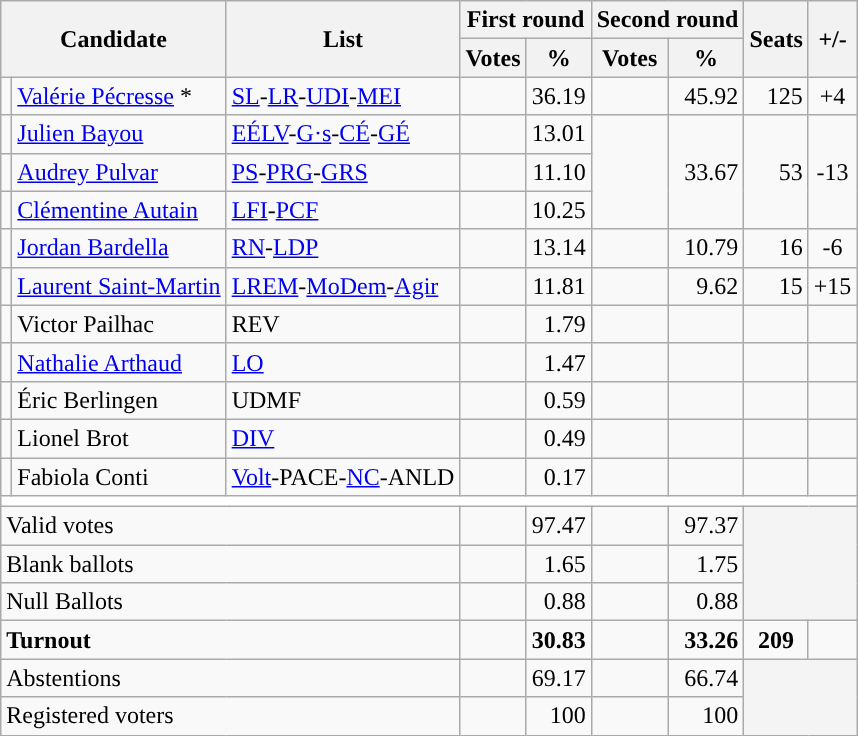<table class="wikitable centre" style="text-align:right;">
<tr>
<th rowspan=2 colspan=2 scope=col>Candidate</th>
<th rowspan=2 scope=col>List</th>
<th colspan=2 scope=col>First round</th>
<th colspan=2 scope=col>Second round</th>
<th rowspan=2 scope=col>Seats</th>
<th rowspan=2 scope=col>+/-</th>
</tr>
<tr>
<th scope=col>Votes</th>
<th scope=col>%</th>
<th scope=col>Votes</th>
<th scope=col>%</th>
</tr>
<tr>
<td style="color:inherit;background:"></td>
<td align="left"><a href='#'>Valérie Pécresse</a> *</td>
<td align="left"><a href='#'>SL</a>-<a href='#'>LR</a>-<a href='#'>UDI</a>-<a href='#'>MEI</a></td>
<td></td>
<td>36.19</td>
<td></td>
<td>45.92</td>
<td>125</td>
<td align="center">+4</td>
</tr>
<tr>
<td style="color:inherit;background:"></td>
<td align="left"><a href='#'>Julien Bayou</a></td>
<td align="left"><a href='#'>EÉLV</a>-<a href='#'>G·s</a>-<a href='#'>CÉ</a>-<a href='#'>GÉ</a></td>
<td></td>
<td>13.01</td>
<td rowspan="3"></td>
<td rowspan="3">33.67</td>
<td rowspan="3">53</td>
<td rowspan="3" align="center">-13</td>
</tr>
<tr>
<td style="color:inherit;background:"></td>
<td align="left"><a href='#'>Audrey Pulvar</a></td>
<td align="left"><a href='#'>PS</a>-<a href='#'>PRG</a>-<a href='#'>GRS</a></td>
<td></td>
<td>11.10</td>
</tr>
<tr>
<td style="color:inherit;background:"></td>
<td align="left"><a href='#'>Clémentine Autain</a></td>
<td align="left"><a href='#'>LFI</a>-<a href='#'>PCF</a></td>
<td></td>
<td>10.25</td>
</tr>
<tr>
<td style="color:inherit;background:"></td>
<td align="left"><a href='#'>Jordan Bardella</a></td>
<td align="left"><a href='#'>RN</a>-<a href='#'>LDP</a></td>
<td></td>
<td>13.14</td>
<td></td>
<td>10.79</td>
<td>16</td>
<td align="center">-6</td>
</tr>
<tr>
<td style="color:inherit;background:"></td>
<td align="left"><a href='#'>Laurent Saint-Martin</a></td>
<td align="left"><a href='#'>LREM</a>-<a href='#'>MoDem</a>-<a href='#'>Agir</a></td>
<td></td>
<td>11.81</td>
<td></td>
<td>9.62</td>
<td>15</td>
<td align="center">+15</td>
</tr>
<tr>
<td style="color:inherit;background:"></td>
<td align="left">Victor Pailhac</td>
<td align="left">REV</td>
<td></td>
<td>1.79</td>
<td></td>
<td></td>
<td></td>
<td align="center"></td>
</tr>
<tr>
<td style="color:inherit;background:"></td>
<td align="left"><a href='#'>Nathalie Arthaud</a></td>
<td align="left"><a href='#'>LO</a></td>
<td></td>
<td>1.47</td>
<td></td>
<td></td>
<td></td>
<td align="center"></td>
</tr>
<tr>
<td style="color:inherit;background:"></td>
<td align="left">Éric Berlingen</td>
<td align="left">UDMF</td>
<td></td>
<td>0.59</td>
<td></td>
<td></td>
<td></td>
<td align="center"></td>
</tr>
<tr>
<td style="color:inherit;background:"></td>
<td align="left">Lionel Brot</td>
<td align="left"><a href='#'>DIV</a></td>
<td></td>
<td>0.49</td>
<td></td>
<td></td>
<td></td>
<td align="center"></td>
</tr>
<tr>
<td style="color:inherit;background:"></td>
<td align="left">Fabiola Conti</td>
<td align="left"><a href='#'>Volt</a>-PACE-<a href='#'>NC</a>-ANLD</td>
<td></td>
<td>0.17</td>
<td></td>
<td></td>
<td></td>
<td align="center"></td>
</tr>
<tr style="background:white;">
<td colspan=9></td>
</tr>
<tr>
<td colspan=3 style="text-align:left;">Valid votes</td>
<td></td>
<td>97.47</td>
<td></td>
<td>97.37</td>
<td colspan="2" rowspan="3" bgcolor=#F4F4F4></td>
</tr>
<tr>
<td colspan=3 style="text-align:left;">Blank ballots</td>
<td></td>
<td>1.65</td>
<td></td>
<td>1.75</td>
</tr>
<tr>
<td colspan=3 style="text-align:left;">Null Ballots</td>
<td></td>
<td>0.88</td>
<td></td>
<td>0.88</td>
</tr>
<tr style="font-weight:bold;">
<td colspan=3 style="text-align:left;">Turnout</td>
<td></td>
<td>30.83</td>
<td></td>
<td>33.26</td>
<td align=center>209</td>
<td align=center></td>
</tr>
<tr>
<td colspan=3 style="text-align:left;">Abstentions</td>
<td></td>
<td>69.17</td>
<td></td>
<td>66.74</td>
<td colspan="2" rowspan="2" bgcolor=#F4F4F4></td>
</tr>
<tr>
<td colspan=3 style="text-align:left;">Registered voters</td>
<td></td>
<td>100</td>
<td></td>
<td>100</td>
</tr>
</table>
